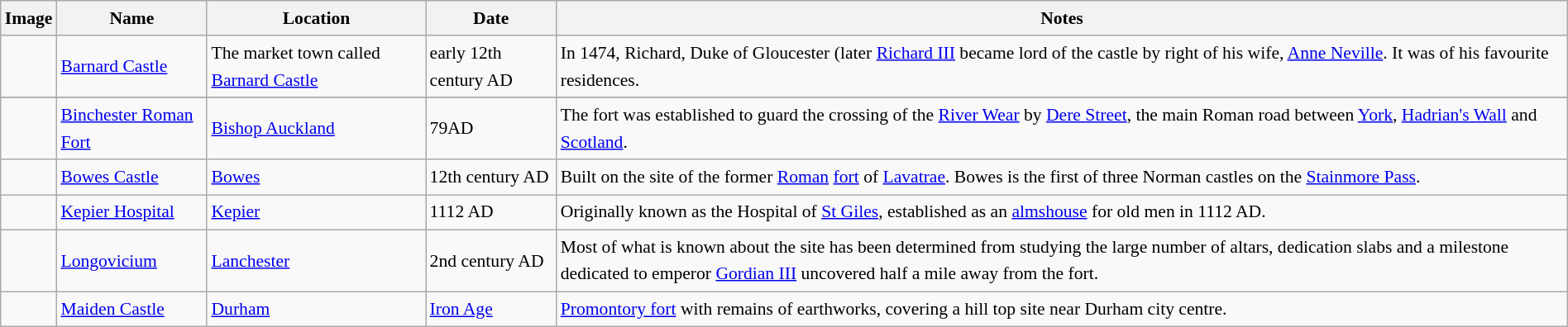<table class="wikitable sortable" style="font-size: 90%;width:100%;border:0px;text-align:left;line-height:150%;">
<tr>
<th class="unsortable">Image</th>
<th>Name</th>
<th>Location</th>
<th>Date</th>
<th class="unsortable">Notes</th>
</tr>
<tr>
<td></td>
<td><a href='#'>Barnard Castle</a></td>
<td>The market town called <a href='#'>Barnard Castle</a></td>
<td>early 12th century AD</td>
<td>In 1474, Richard, Duke of Gloucester (later <a href='#'>Richard III</a> became lord of the castle by right of his wife, <a href='#'>Anne Neville</a>. It was of his favourite residences.</td>
</tr>
<tr>
</tr>
<tr>
<td></td>
<td><a href='#'>Binchester Roman Fort</a></td>
<td><a href='#'>Bishop Auckland</a></td>
<td>79AD</td>
<td>The fort was established to guard the crossing of the <a href='#'>River Wear</a> by <a href='#'>Dere Street</a>, the main Roman road between <a href='#'>York</a>, <a href='#'>Hadrian's Wall</a> and <a href='#'>Scotland</a>.</td>
</tr>
<tr>
<td></td>
<td><a href='#'>Bowes Castle</a></td>
<td><a href='#'>Bowes</a></td>
<td>12th century AD</td>
<td>Built on the site of the former <a href='#'>Roman</a> <a href='#'>fort</a> of <a href='#'>Lavatrae</a>. Bowes is the first of three Norman castles on the <a href='#'>Stainmore Pass</a>.</td>
</tr>
<tr>
<td></td>
<td><a href='#'>Kepier Hospital</a></td>
<td><a href='#'>Kepier</a></td>
<td>1112 AD</td>
<td>Originally known as the Hospital of <a href='#'>St Giles</a>, established as an <a href='#'>almshouse</a> for old men in 1112 AD.</td>
</tr>
<tr>
<td></td>
<td><a href='#'>Longovicium</a></td>
<td><a href='#'>Lanchester</a></td>
<td>2nd century AD</td>
<td>Most of what is known about the site has been determined from studying the large number of altars, dedication slabs and a milestone dedicated to emperor <a href='#'>Gordian III</a> uncovered half a mile away from the fort.</td>
</tr>
<tr>
<td></td>
<td><a href='#'>Maiden Castle</a></td>
<td><a href='#'>Durham</a></td>
<td><a href='#'>Iron Age</a></td>
<td><a href='#'>Promontory fort</a> with remains of earthworks, covering a  hill top site near Durham city centre.</td>
</tr>
</table>
